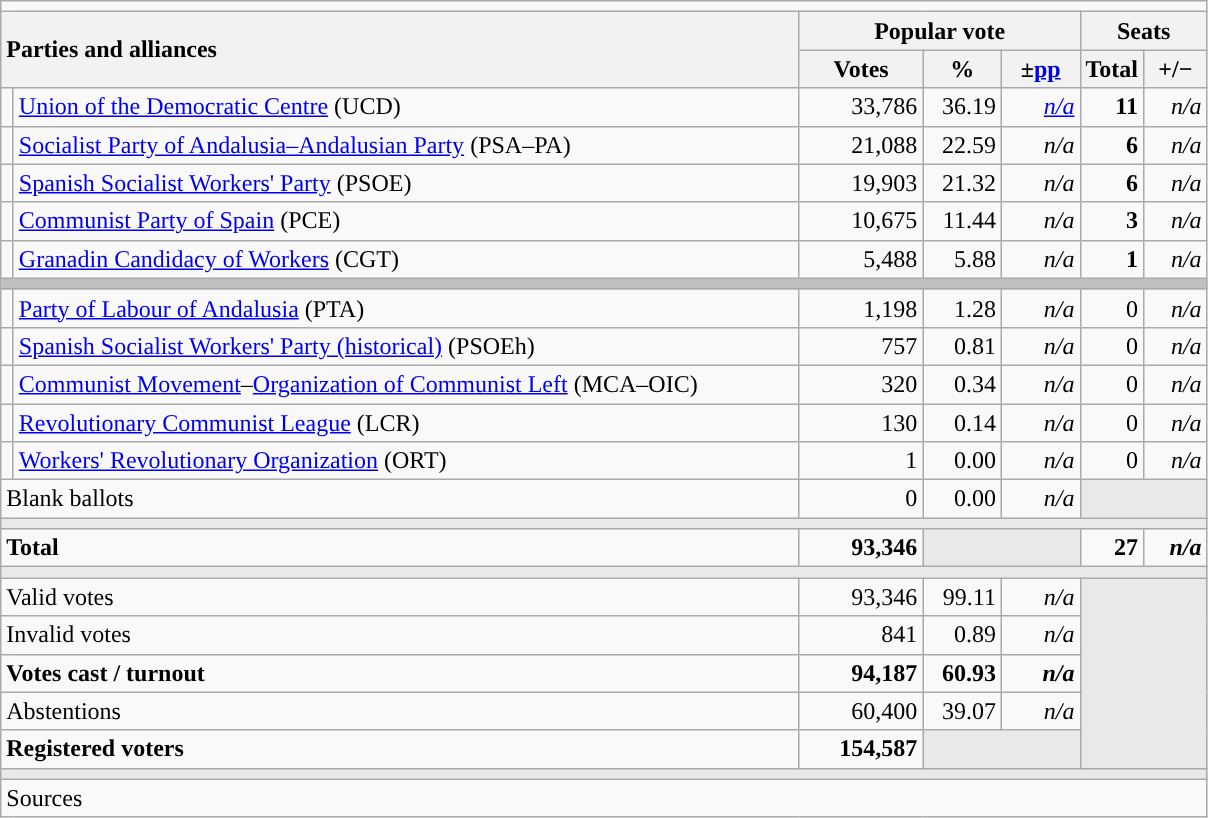<table class="wikitable" style="text-align:right;">
<tr>
<td colspan="7"></td>
</tr>
<tr>
<th style="text-align:left;" rowspan="2" colspan="2" width="525">Parties and alliances</th>
<th colspan="3">Popular vote</th>
<th colspan="2">Seats</th>
</tr>
<tr>
<th width="75">Votes</th>
<th width="45">%</th>
<th width="45">±<a href='#'>pp</a></th>
<th width="35">Total</th>
<th width="35">+/−</th>
</tr>
<tr>
<td width="1" style="color:inherit;background:"></td>
<td align="left"><a href='#'>Union of the Democratic Centre</a> (UCD)</td>
<td>33,786</td>
<td>36.19</td>
<td><em><a href='#'>n/a</a></em></td>
<td><strong>11</strong></td>
<td><em>n/a</em></td>
</tr>
<tr>
<td style="color:inherit;background:"></td>
<td align="left"><a href='#'>Socialist Party of Andalusia–Andalusian Party</a> (PSA–PA)</td>
<td>21,088</td>
<td>22.59</td>
<td><em>n/a</em></td>
<td><strong>6</strong></td>
<td><em>n/a</em></td>
</tr>
<tr>
<td style="color:inherit;background:"></td>
<td align="left"><a href='#'>Spanish Socialist Workers' Party</a> (PSOE)</td>
<td>19,903</td>
<td>21.32</td>
<td><em>n/a</em></td>
<td><strong>6</strong></td>
<td><em>n/a</em></td>
</tr>
<tr>
<td style="color:inherit;background:"></td>
<td align="left"><a href='#'>Communist Party of Spain</a> (PCE)</td>
<td>10,675</td>
<td>11.44</td>
<td><em>n/a</em></td>
<td><strong>3</strong></td>
<td><em>n/a</em></td>
</tr>
<tr>
<td style="color:inherit;background:"></td>
<td align="left"><a href='#'>Granadin Candidacy of Workers</a> (CGT)</td>
<td>5,488</td>
<td>5.88</td>
<td><em>n/a</em></td>
<td><strong>1</strong></td>
<td><em>n/a</em></td>
</tr>
<tr>
<td colspan="7" bgcolor="#C0C0C0"></td>
</tr>
<tr>
<td style="color:inherit;background:"></td>
<td align="left"><a href='#'>Party of Labour of Andalusia</a> (PTA)</td>
<td>1,198</td>
<td>1.28</td>
<td><em>n/a</em></td>
<td>0</td>
<td><em>n/a</em></td>
</tr>
<tr>
<td style="color:inherit;background:"></td>
<td align="left"><a href='#'>Spanish Socialist Workers' Party (historical)</a> (PSOEh)</td>
<td>757</td>
<td>0.81</td>
<td><em>n/a</em></td>
<td>0</td>
<td><em>n/a</em></td>
</tr>
<tr>
<td style="color:inherit;background:"></td>
<td align="left"><a href='#'>Communist Movement</a>–<a href='#'>Organization of Communist Left</a> (MCA–OIC)</td>
<td>320</td>
<td>0.34</td>
<td><em>n/a</em></td>
<td>0</td>
<td><em>n/a</em></td>
</tr>
<tr>
<td style="color:inherit;background:"></td>
<td align="left"><a href='#'>Revolutionary Communist League</a> (LCR)</td>
<td>130</td>
<td>0.14</td>
<td><em>n/a</em></td>
<td>0</td>
<td><em>n/a</em></td>
</tr>
<tr>
<td style="color:inherit;background:"></td>
<td align="left"><a href='#'>Workers' Revolutionary Organization</a> (ORT)</td>
<td>1</td>
<td>0.00</td>
<td><em>n/a</em></td>
<td>0</td>
<td><em>n/a</em></td>
</tr>
<tr>
<td align="left" colspan="2">Blank ballots</td>
<td>0</td>
<td>0.00</td>
<td><em>n/a</em></td>
<td bgcolor="#E9E9E9" colspan="2"></td>
</tr>
<tr>
<td colspan="7" bgcolor="#E9E9E9"></td>
</tr>
<tr style="font-weight:bold;">
<td align="left" colspan="2">Total</td>
<td>93,346</td>
<td bgcolor="#E9E9E9" colspan="2"></td>
<td>27</td>
<td><em>n/a</em></td>
</tr>
<tr>
<td colspan="7" bgcolor="#E9E9E9"></td>
</tr>
<tr>
<td align="left" colspan="2">Valid votes</td>
<td>93,346</td>
<td>99.11</td>
<td><em>n/a</em></td>
<td bgcolor="#E9E9E9" colspan="2" rowspan="5"></td>
</tr>
<tr>
<td align="left" colspan="2">Invalid votes</td>
<td>841</td>
<td>0.89</td>
<td><em>n/a</em></td>
</tr>
<tr style="font-weight:bold;">
<td align="left" colspan="2">Votes cast / turnout</td>
<td>94,187</td>
<td>60.93</td>
<td><em>n/a</em></td>
</tr>
<tr>
<td align="left" colspan="2">Abstentions</td>
<td>60,400</td>
<td>39.07</td>
<td><em>n/a</em></td>
</tr>
<tr style="font-weight:bold;">
<td align="left" colspan="2">Registered voters</td>
<td>154,587</td>
<td bgcolor="#E9E9E9" colspan="2"></td>
</tr>
<tr>
<td colspan="7" bgcolor="#E9E9E9"></td>
</tr>
<tr>
<td align="left" colspan="7">Sources</td>
</tr>
</table>
